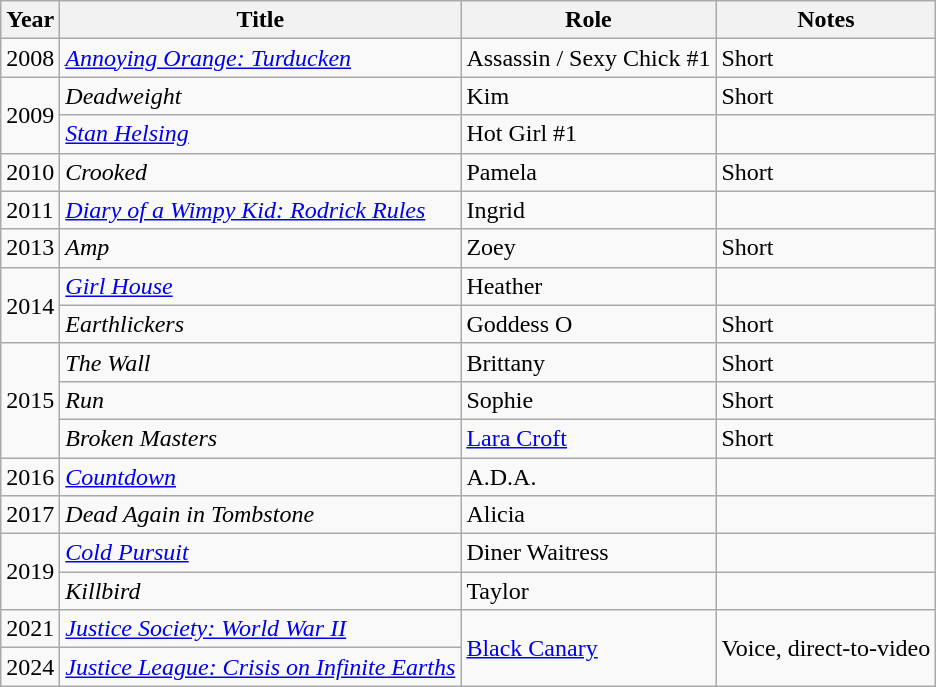<table class="wikitable sortable">
<tr>
<th>Year</th>
<th>Title</th>
<th>Role</th>
<th scope="col" class="unsortable">Notes</th>
</tr>
<tr>
<td>2008</td>
<td><em><a href='#'>Annoying Orange: Turducken</a></em></td>
<td>Assassin / Sexy Chick #1</td>
<td>Short</td>
</tr>
<tr>
<td rowspan=2>2009</td>
<td><em>Deadweight</em></td>
<td>Kim</td>
<td>Short</td>
</tr>
<tr>
<td><em><a href='#'>Stan Helsing</a></em></td>
<td>Hot Girl #1</td>
<td></td>
</tr>
<tr>
<td>2010</td>
<td><em>Crooked</em></td>
<td>Pamela</td>
<td>Short</td>
</tr>
<tr>
<td>2011</td>
<td><em><a href='#'>Diary of a Wimpy Kid: Rodrick Rules</a></em></td>
<td>Ingrid</td>
<td></td>
</tr>
<tr>
<td>2013</td>
<td><em>Amp</em></td>
<td>Zoey</td>
<td>Short</td>
</tr>
<tr>
<td rowspan=2>2014</td>
<td><em><a href='#'>Girl House</a></em></td>
<td>Heather</td>
<td></td>
</tr>
<tr>
<td><em>Earthlickers</em></td>
<td>Goddess O</td>
<td>Short</td>
</tr>
<tr>
<td rowspan=3>2015</td>
<td><em>The Wall</em></td>
<td>Brittany</td>
<td>Short</td>
</tr>
<tr>
<td><em>Run</em></td>
<td>Sophie</td>
<td>Short</td>
</tr>
<tr>
<td><em>Broken Masters</em></td>
<td><a href='#'>Lara Croft</a></td>
<td>Short</td>
</tr>
<tr>
<td>2016</td>
<td><em><a href='#'>Countdown</a></em></td>
<td>A.D.A.</td>
<td></td>
</tr>
<tr>
<td>2017</td>
<td><em>Dead Again in Tombstone</em></td>
<td>Alicia</td>
<td></td>
</tr>
<tr>
<td rowspan=2>2019</td>
<td><em><a href='#'>Cold Pursuit</a></em></td>
<td>Diner Waitress</td>
<td></td>
</tr>
<tr>
<td><em>Killbird</em></td>
<td>Taylor</td>
<td></td>
</tr>
<tr>
<td>2021</td>
<td><em><a href='#'>Justice Society: World War II</a></em></td>
<td Rowspan="2"><a href='#'>Black Canary</a></td>
<td Rowspan="2">Voice, direct-to-video</td>
</tr>
<tr>
<td>2024</td>
<td><em><a href='#'>Justice League: Crisis on Infinite Earths</a></em></td>
</tr>
</table>
